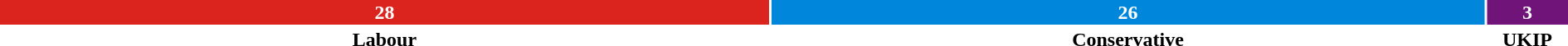<table style="width:100%; text-align:center;">
<tr style="color:white;">
<td style="background:#dc241f; width:49.2%;"><strong>28</strong></td>
<td style="background:#0087dc; width:45.6;"><strong>26</strong></td>
<td style="background:#70147A; width:5.2%;"><strong>3</strong></td>
</tr>
<tr>
<td><span><strong>Labour</strong></span></td>
<td><span><strong>Conservative</strong></span></td>
<td><span><strong>UKIP</strong></span></td>
</tr>
</table>
